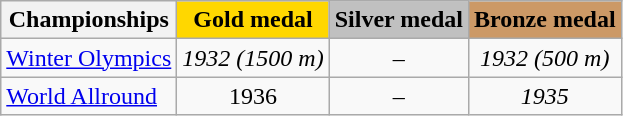<table class="wikitable">
<tr>
<th>Championships</th>
<td align=center bgcolor=gold><strong>Gold medal</strong></td>
<td align=center bgcolor=silver><strong>Silver medal</strong></td>
<td align=center bgcolor=cc9966><strong>Bronze medal</strong></td>
</tr>
<tr align="center">
<td align="left"><a href='#'>Winter Olympics</a></td>
<td><em>1932 (1500 m)</em></td>
<td>–</td>
<td><em>1932 (500 m)</em></td>
</tr>
<tr align="center">
<td align="left"><a href='#'>World Allround</a></td>
<td>1936</td>
<td>–</td>
<td><em>1935</em></td>
</tr>
</table>
